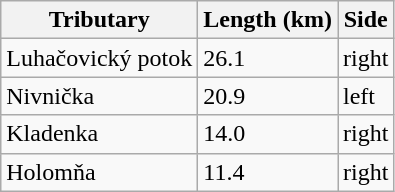<table class="wikitable">
<tr>
<th>Tributary</th>
<th>Length (km)</th>
<th>Side</th>
</tr>
<tr>
<td>Luhačovický potok</td>
<td>26.1</td>
<td>right</td>
</tr>
<tr>
<td>Nivnička</td>
<td>20.9</td>
<td>left</td>
</tr>
<tr>
<td>Kladenka</td>
<td>14.0</td>
<td>right</td>
</tr>
<tr>
<td>Holomňa</td>
<td>11.4</td>
<td>right</td>
</tr>
</table>
